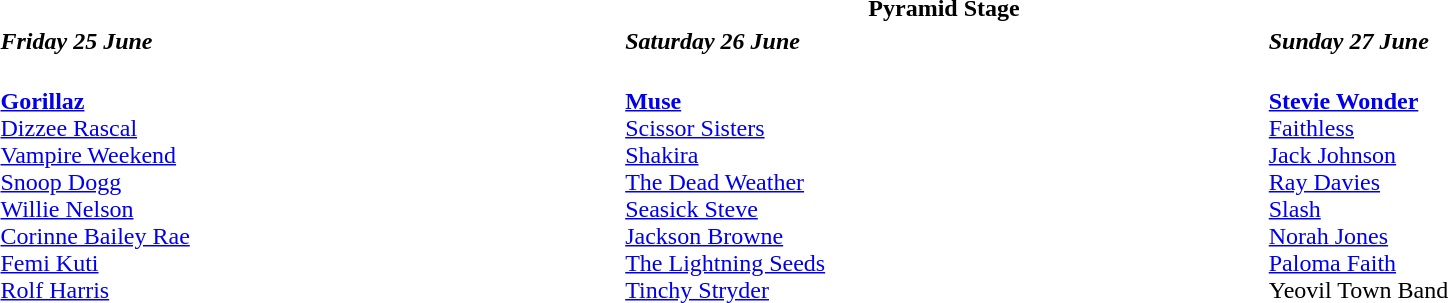<table class="collapsible collapsed" style="width:100%;">
<tr>
<th colspan=3>Pyramid Stage</th>
</tr>
<tr>
<td style="width:33%;"><strong><em>Friday 25 June</em></strong></td>
<td style="width:34%;"><strong><em>Saturday 26 June</em></strong></td>
<td style="width:33%;"><strong><em>Sunday 27 June</em></strong></td>
</tr>
<tr valign="top">
<td><br><strong><a href='#'>Gorillaz</a></strong><br><a href='#'>Dizzee Rascal</a><br><a href='#'>Vampire Weekend</a><br><a href='#'>Snoop Dogg</a><br><a href='#'>Willie Nelson</a><br><a href='#'>Corinne Bailey Rae</a><br><a href='#'>Femi Kuti</a><br><a href='#'>Rolf Harris</a></td>
<td><br><strong><a href='#'>Muse</a></strong><br><a href='#'>Scissor Sisters</a><br><a href='#'>Shakira</a><br><a href='#'>The Dead Weather</a><br><a href='#'>Seasick Steve</a><br><a href='#'>Jackson Browne</a><br><a href='#'>The Lightning Seeds</a><br><a href='#'>Tinchy Stryder</a></td>
<td><br><strong><a href='#'>Stevie Wonder</a></strong><br><a href='#'>Faithless</a><br><a href='#'>Jack Johnson</a><br><a href='#'>Ray Davies</a><br><a href='#'>Slash</a><br><a href='#'>Norah Jones</a><br><a href='#'>Paloma Faith</a><br>Yeovil Town Band</td>
</tr>
</table>
